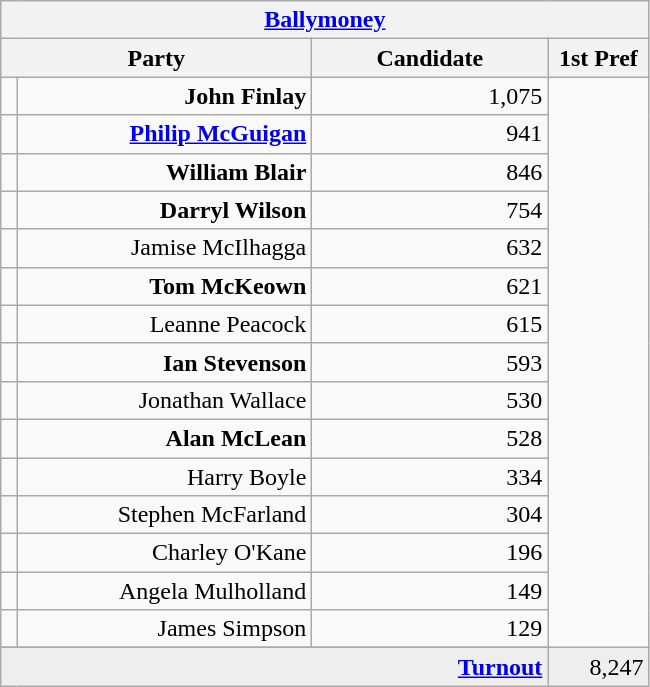<table class="wikitable">
<tr>
<th colspan="4" align="center"><a href='#'>Ballymoney</a></th>
</tr>
<tr>
<th colspan="2" align="center" width=200>Party</th>
<th width=150>Candidate</th>
<th width=60>1st Pref</th>
</tr>
<tr>
<td></td>
<td align="right"><strong>John Finlay</strong></td>
<td align="right">1,075</td>
</tr>
<tr>
<td></td>
<td align="right"><strong><a href='#'>Philip McGuigan</a></strong></td>
<td align="right">941</td>
</tr>
<tr>
<td></td>
<td align="right"><strong>William Blair</strong></td>
<td align="right">846</td>
</tr>
<tr>
<td></td>
<td align="right"><strong>Darryl Wilson</strong></td>
<td align="right">754</td>
</tr>
<tr>
<td></td>
<td align="right">Jamise McIlhagga</td>
<td align="right">632</td>
</tr>
<tr>
<td></td>
<td align="right"><strong>Tom McKeown</strong></td>
<td align="right">621</td>
</tr>
<tr>
<td></td>
<td align="right">Leanne Peacock</td>
<td align="right">615</td>
</tr>
<tr>
<td></td>
<td align="right"><strong>Ian Stevenson</strong></td>
<td align="right">593</td>
</tr>
<tr>
<td></td>
<td align="right">Jonathan Wallace</td>
<td align="right">530</td>
</tr>
<tr>
<td></td>
<td align="right"><strong>Alan McLean</strong></td>
<td align="right">528</td>
</tr>
<tr>
<td></td>
<td align="right">Harry Boyle</td>
<td align="right">334</td>
</tr>
<tr>
<td></td>
<td align="right">Stephen McFarland</td>
<td align="right">304</td>
</tr>
<tr>
<td></td>
<td align="right">Charley O'Kane</td>
<td align="right">196</td>
</tr>
<tr>
<td></td>
<td align="right">Angela Mulholland</td>
<td align="right">149</td>
</tr>
<tr>
<td></td>
<td align="right">James Simpson</td>
<td align="right">129</td>
</tr>
<tr>
</tr>
<tr bgcolor="EEEEEE">
<td colspan=3 align="right"><strong><a href='#'>Turnout</a></strong></td>
<td align="right">8,247</td>
</tr>
</table>
